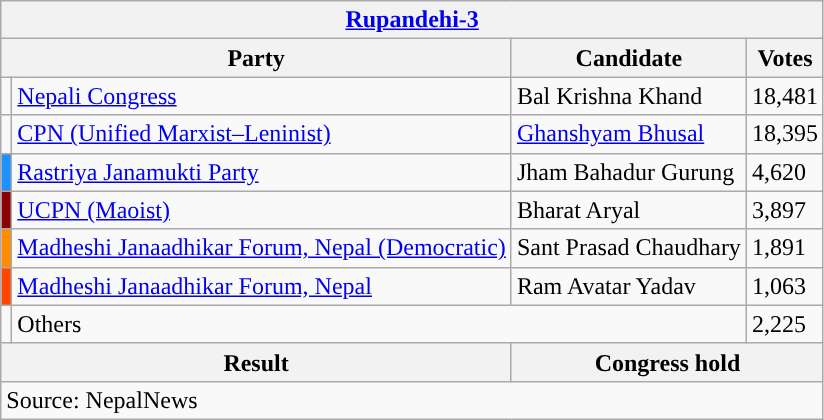<table class="wikitable">
<tr>
<th colspan="4"><a href='#'>Rupandehi-3</a></th>
</tr>
<tr>
<th colspan="2">Party</th>
<th>Candidate</th>
<th>Votes</th>
</tr>
<tr>
<td style="background-color:"></td>
<td><a href='#'>Nepali Congress</a></td>
<td>Bal Krishna Khand</td>
<td>18,481</td>
</tr>
<tr>
<td style="background-color:"></td>
<td><a href='#'>CPN (Unified Marxist–Leninist)</a></td>
<td><a href='#'>Ghanshyam Bhusal</a></td>
<td>18,395</td>
</tr>
<tr>
<td style="background-color:dodgerblue"></td>
<td><a href='#'>Rastriya Janamukti Party</a></td>
<td>Jham Bahadur Gurung</td>
<td>4,620</td>
</tr>
<tr>
<td style="background-color:darkred"></td>
<td><a href='#'>UCPN (Maoist)</a></td>
<td>Bharat Aryal</td>
<td>3,897</td>
</tr>
<tr>
<td style="background-color:darkorange"></td>
<td><a href='#'>Madheshi Janaadhikar Forum, Nepal (Democratic)</a></td>
<td>Sant Prasad Chaudhary</td>
<td>1,891</td>
</tr>
<tr>
<td style="background-color:orangered"></td>
<td><a href='#'>Madheshi Janaadhikar Forum, Nepal</a></td>
<td>Ram Avatar Yadav</td>
<td>1,063</td>
</tr>
<tr>
<td></td>
<td colspan="2">Others</td>
<td>2,225</td>
</tr>
<tr>
<th colspan="2">Result</th>
<th colspan="2">Congress hold</th>
</tr>
<tr>
<td colspan="4">Source: NepalNews</td>
</tr>
</table>
